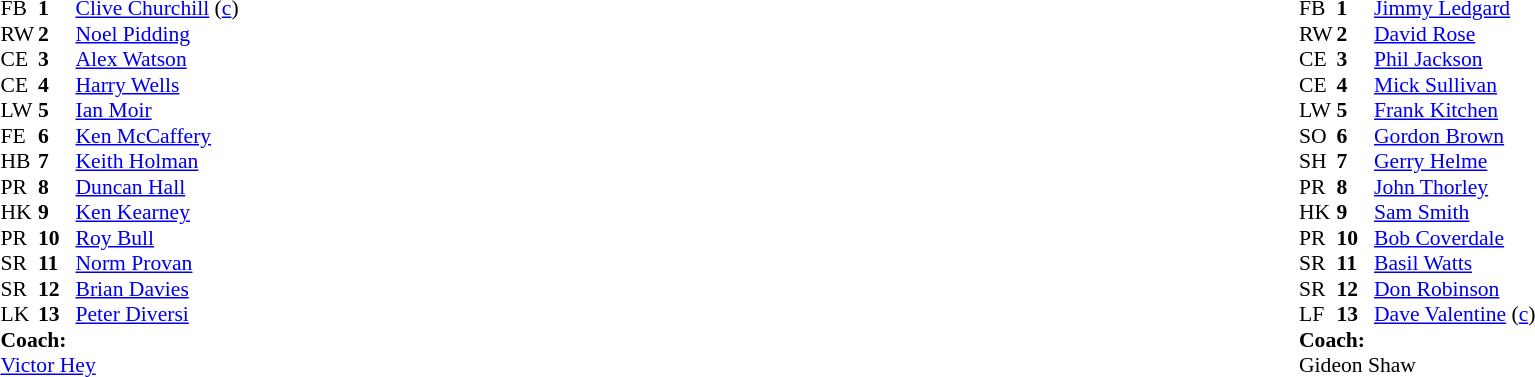<table width="100%">
<tr>
<td valign="top" width="50%"><br><table style="font-size: 90%" cellspacing="0" cellpadding="0">
<tr>
<th width="25"></th>
<th width="25"></th>
</tr>
<tr>
<td>FB</td>
<td><strong>1</strong></td>
<td> <a href='#'>Clive Churchill</a> (<a href='#'>c</a>)</td>
</tr>
<tr>
<td>RW</td>
<td><strong>2</strong></td>
<td> <a href='#'>Noel Pidding</a></td>
</tr>
<tr>
<td>CE</td>
<td><strong>3</strong></td>
<td> <a href='#'>Alex Watson</a></td>
</tr>
<tr>
<td>CE</td>
<td><strong>4</strong></td>
<td> <a href='#'>Harry Wells</a></td>
</tr>
<tr>
<td>LW</td>
<td><strong>5</strong></td>
<td> <a href='#'>Ian Moir</a></td>
</tr>
<tr>
<td>FE</td>
<td><strong>6</strong></td>
<td> <a href='#'>Ken McCaffery</a></td>
</tr>
<tr>
<td>HB</td>
<td><strong>7</strong></td>
<td> <a href='#'>Keith Holman</a></td>
</tr>
<tr>
<td>PR</td>
<td><strong>8</strong></td>
<td> <a href='#'>Duncan Hall</a></td>
</tr>
<tr>
<td>HK</td>
<td><strong>9</strong></td>
<td> <a href='#'>Ken Kearney</a></td>
</tr>
<tr>
<td>PR</td>
<td><strong>10</strong></td>
<td> <a href='#'>Roy Bull</a></td>
</tr>
<tr>
<td>SR</td>
<td><strong>11</strong></td>
<td> <a href='#'>Norm Provan</a></td>
</tr>
<tr>
<td>SR</td>
<td><strong>12</strong></td>
<td> <a href='#'>Brian Davies</a></td>
</tr>
<tr>
<td>LK</td>
<td><strong>13</strong></td>
<td> <a href='#'>Peter Diversi</a></td>
</tr>
<tr>
<td colspan=3><strong>Coach:</strong></td>
</tr>
<tr>
<td colspan="4"><a href='#'>Victor Hey</a></td>
</tr>
</table>
</td>
<td valign="top" width="50%"><br><table style="font-size: 90%" cellspacing="0" cellpadding="0" align="center">
<tr>
<th width="25"></th>
<th width="25"></th>
</tr>
<tr>
<td>FB</td>
<td><strong>1</strong></td>
<td> <a href='#'>Jimmy Ledgard</a></td>
</tr>
<tr>
<td>RW</td>
<td><strong>2</strong></td>
<td> <a href='#'>David Rose</a></td>
</tr>
<tr>
<td>CE</td>
<td><strong>3</strong></td>
<td> <a href='#'>Phil Jackson</a></td>
</tr>
<tr>
<td>CE</td>
<td><strong>4</strong></td>
<td> <a href='#'>Mick Sullivan</a></td>
</tr>
<tr>
<td>LW</td>
<td><strong>5</strong></td>
<td> <a href='#'>Frank Kitchen</a></td>
</tr>
<tr>
<td>SO</td>
<td><strong>6</strong></td>
<td> <a href='#'>Gordon Brown</a></td>
</tr>
<tr>
<td>SH</td>
<td><strong>7</strong></td>
<td> <a href='#'>Gerry Helme</a></td>
</tr>
<tr>
<td>PR</td>
<td><strong>8</strong></td>
<td> <a href='#'>John Thorley</a></td>
</tr>
<tr>
<td>HK</td>
<td><strong>9</strong></td>
<td> <a href='#'>Sam Smith</a></td>
</tr>
<tr>
<td>PR</td>
<td><strong>10</strong></td>
<td> <a href='#'>Bob Coverdale</a></td>
</tr>
<tr>
<td>SR</td>
<td><strong>11</strong></td>
<td> <a href='#'>Basil Watts</a></td>
</tr>
<tr>
<td>SR</td>
<td><strong>12</strong></td>
<td> <a href='#'>Don Robinson</a></td>
</tr>
<tr>
<td>LF</td>
<td><strong>13</strong></td>
<td> <a href='#'>Dave Valentine</a> (<a href='#'>c</a>)</td>
</tr>
<tr>
<td colspan=3><strong>Coach:</strong></td>
</tr>
<tr>
<td colspan="4">Gideon Shaw</td>
</tr>
</table>
</td>
</tr>
</table>
